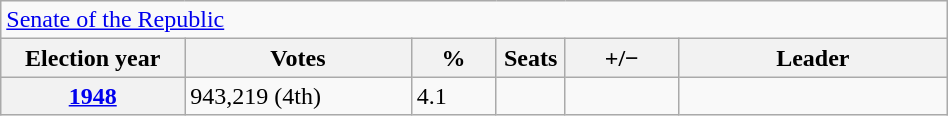<table class=wikitable style="width:50%; border:1px #AAAAFF solid">
<tr>
<td colspan=6><a href='#'>Senate of the Republic</a></td>
</tr>
<tr>
<th width=13%>Election year</th>
<th width=16%>Votes</th>
<th width=6%>%</th>
<th width=1%>Seats</th>
<th width=8%>+/−</th>
<th width=19%>Leader</th>
</tr>
<tr>
<th><a href='#'>1948</a></th>
<td>943,219 (4th)</td>
<td>4.1</td>
<td></td>
<td></td>
<td></td>
</tr>
</table>
